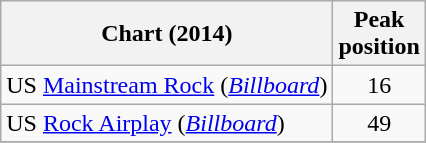<table class="wikitable sortable plainrowheaders">
<tr>
<th>Chart (2014)</th>
<th>Peak<br>position</th>
</tr>
<tr>
<td>US <a href='#'>Mainstream Rock</a> (<em><a href='#'>Billboard</a></em>)</td>
<td align="center">16</td>
</tr>
<tr>
<td>US <a href='#'>Rock Airplay</a> (<em><a href='#'>Billboard</a></em>)</td>
<td align="center">49</td>
</tr>
<tr>
</tr>
</table>
